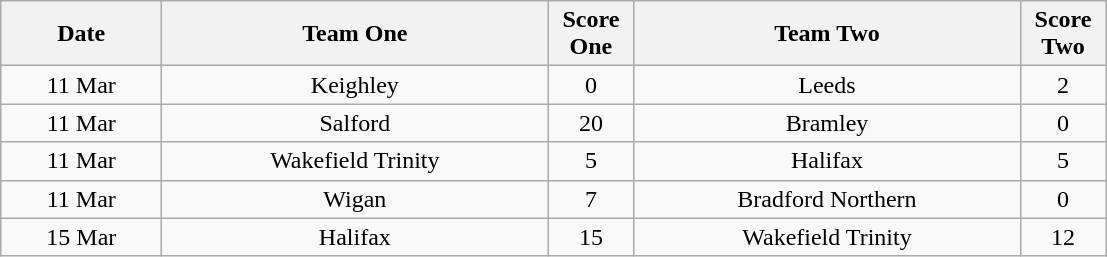<table class="wikitable" style="text-align: center">
<tr>
<th width=100>Date</th>
<th width=250>Team One</th>
<th width=50>Score One</th>
<th width=250>Team Two</th>
<th width=50>Score Two</th>
</tr>
<tr>
<td>11 Mar</td>
<td>Keighley</td>
<td>0</td>
<td>Leeds</td>
<td>2</td>
</tr>
<tr>
<td>11 Mar</td>
<td>Salford</td>
<td>20</td>
<td>Bramley</td>
<td>0</td>
</tr>
<tr>
<td>11 Mar</td>
<td>Wakefield Trinity</td>
<td>5</td>
<td>Halifax</td>
<td>5</td>
</tr>
<tr>
<td>11 Mar</td>
<td>Wigan</td>
<td>7</td>
<td>Bradford Northern</td>
<td>0</td>
</tr>
<tr>
<td>15 Mar</td>
<td>Halifax</td>
<td>15</td>
<td>Wakefield Trinity</td>
<td>12</td>
</tr>
</table>
